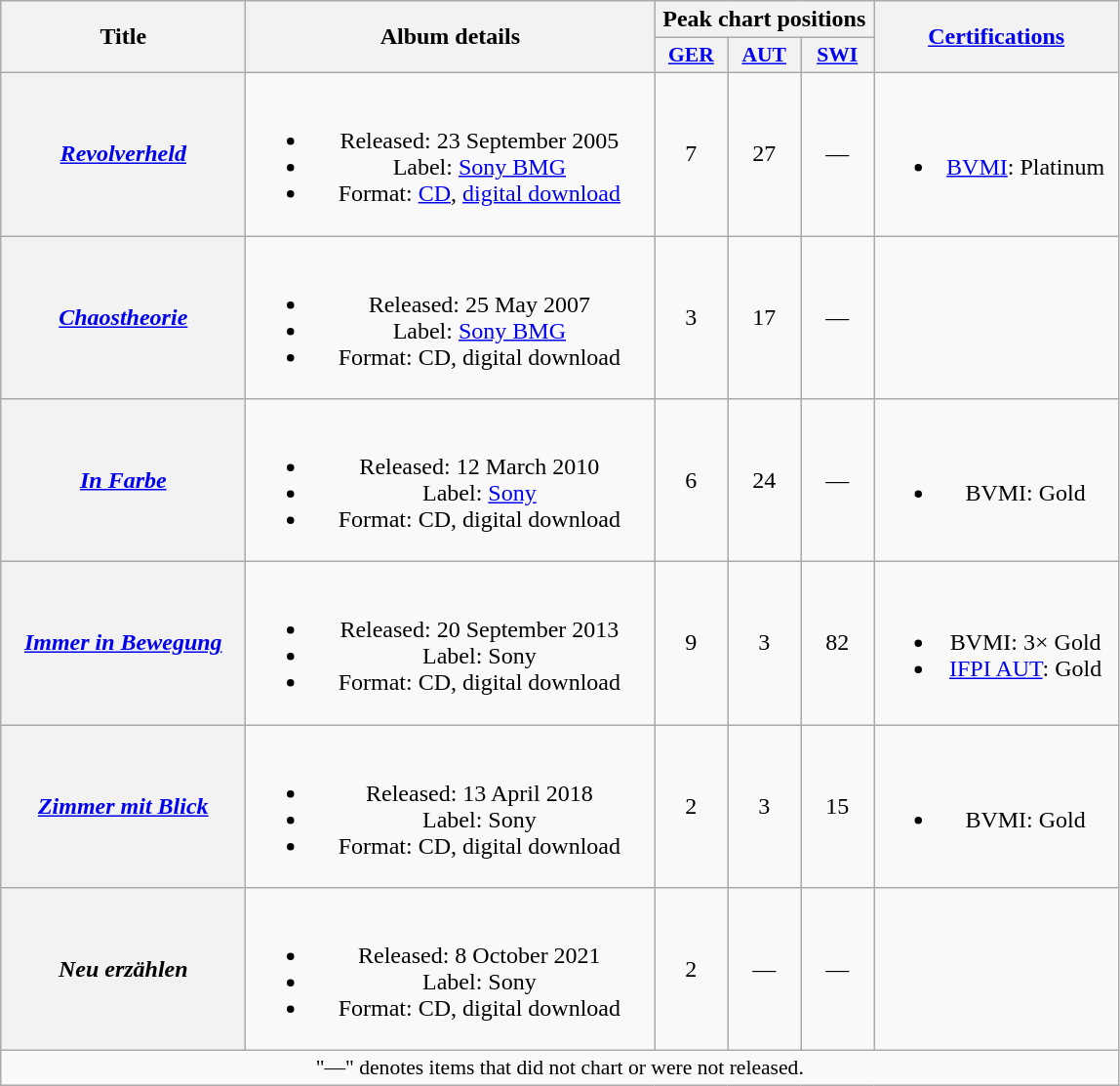<table class="wikitable plainrowheaders" style="text-align:center;" border="1">
<tr>
<th scope="col" rowspan="2" style="width:10em;">Title</th>
<th scope="col" rowspan="2" style="width:17em;">Album details</th>
<th scope="col" colspan="3">Peak chart positions</th>
<th scope="col" rowspan="2" style="width:10em;"><a href='#'>Certifications</a></th>
</tr>
<tr>
<th scope="col" style="width:3em;font-size:90%;"><a href='#'>GER</a><br></th>
<th scope="col" style="width:3em;font-size:90%;"><a href='#'>AUT</a></th>
<th scope="col" style="width:3em;font-size:90%;"><a href='#'>SWI</a></th>
</tr>
<tr>
<th scope="row"><em><a href='#'>Revolverheld</a></em></th>
<td><br><ul><li>Released: 23 September 2005</li><li>Label: <a href='#'>Sony BMG</a></li><li>Format: <a href='#'>CD</a>, <a href='#'>digital download</a></li></ul></td>
<td>7</td>
<td>27</td>
<td>—</td>
<td><br><ul><li><a href='#'>BVMI</a>: Platinum</li></ul></td>
</tr>
<tr>
<th scope="row"><em><a href='#'>Chaostheorie</a></em></th>
<td><br><ul><li>Released: 25 May 2007</li><li>Label: <a href='#'>Sony BMG</a></li><li>Format: CD, digital download</li></ul></td>
<td>3</td>
<td>17</td>
<td>—</td>
<td></td>
</tr>
<tr>
<th scope="row"><em><a href='#'>In Farbe</a></em></th>
<td><br><ul><li>Released: 12 March 2010</li><li>Label: <a href='#'>Sony</a></li><li>Format: CD, digital download</li></ul></td>
<td>6</td>
<td>24</td>
<td>—</td>
<td><br><ul><li>BVMI: Gold</li></ul></td>
</tr>
<tr>
<th scope="row"><em><a href='#'>Immer in Bewegung</a></em></th>
<td><br><ul><li>Released: 20 September 2013</li><li>Label: Sony</li><li>Format: CD, digital download</li></ul></td>
<td>9</td>
<td>3</td>
<td>82</td>
<td><br><ul><li>BVMI: 3× Gold</li><li><a href='#'>IFPI AUT</a>: Gold</li></ul></td>
</tr>
<tr>
<th scope="row"><em><a href='#'>Zimmer mit Blick</a></em></th>
<td><br><ul><li>Released: 13 April 2018</li><li>Label: Sony</li><li>Format: CD, digital download</li></ul></td>
<td>2</td>
<td>3</td>
<td>15</td>
<td><br><ul><li>BVMI: Gold</li></ul></td>
</tr>
<tr>
<th scope="row"><em>Neu erzählen</em></th>
<td><br><ul><li>Released: 8 October 2021</li><li>Label: Sony</li><li>Format: CD, digital download</li></ul></td>
<td>2</td>
<td>—</td>
<td>—</td>
<td></td>
</tr>
<tr>
<td colspan="20" style="font-size:90%">"—" denotes items that did not chart or were not released.</td>
</tr>
</table>
